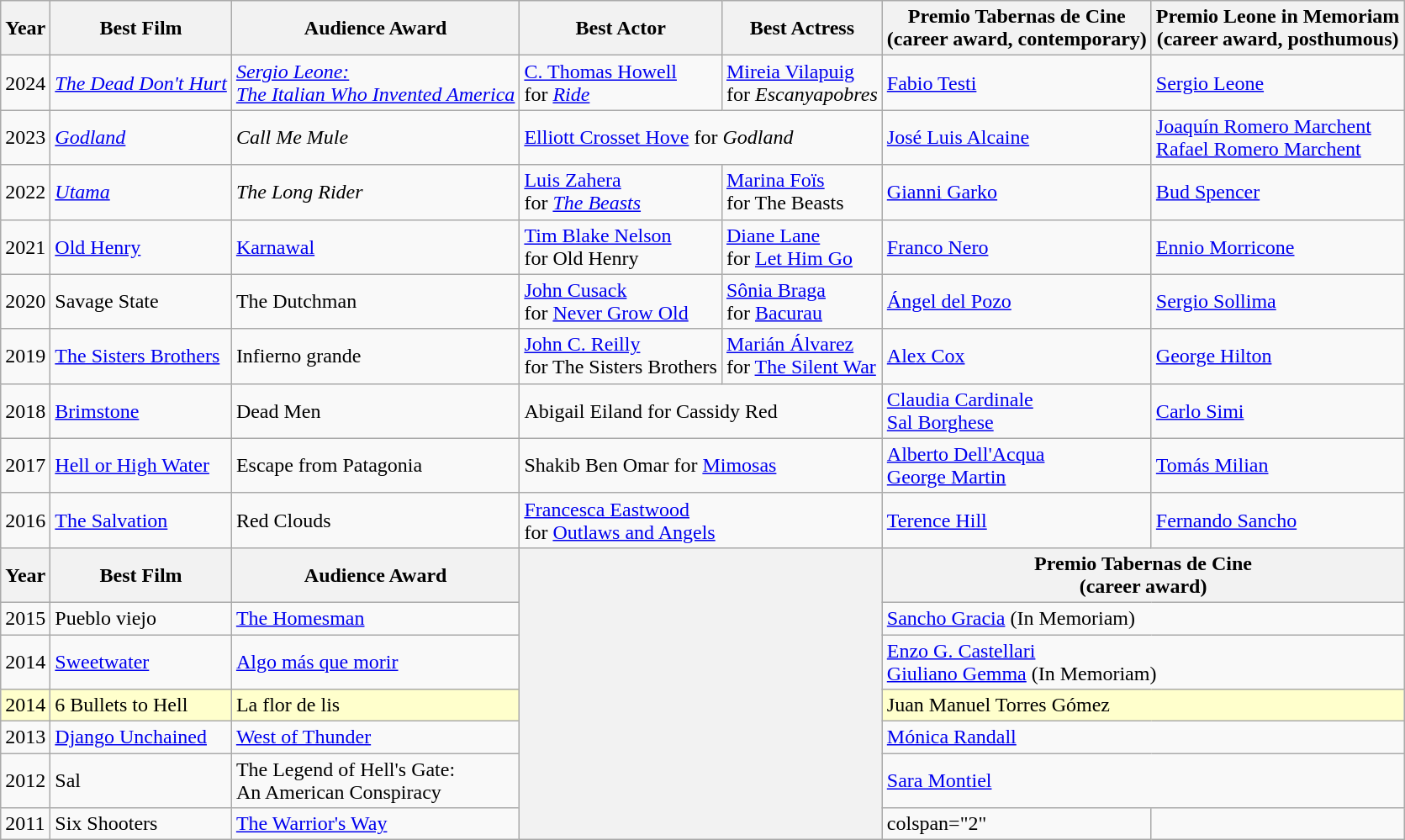<table class="wikitable sortable">
<tr>
<th scope="col">Year</th>
<th scope="col">Best Film</th>
<th scope="col">Audience Award</th>
<th scope="col">Best Actor</th>
<th scope="col">Best Actress</th>
<th scope="col">Premio Tabernas de Cine<br>(career award, contemporary)</th>
<th scope="col">Premio Leone in Memoriam<br>(career award, posthumous)</th>
</tr>
<tr>
<td>2024</td>
<td><em><a href='#'>The Dead Don't Hurt</a></em></td>
<td><em><a href='#'>Sergio Leone:<br>The Italian Who Invented America</a></em></td>
<td><a href='#'>C. Thomas Howell</a><br>for <a href='#'><em>Ride</em></a></td>
<td><a href='#'>Mireia Vilapuig</a><br>for <em>Escanyapobres</em></td>
<td><a href='#'>Fabio Testi</a></td>
<td><a href='#'>Sergio Leone</a></td>
</tr>
<tr>
<td>2023</td>
<td><em><a href='#'>Godland</a></em></td>
<td><em>Call Me Mule</em></td>
<td colspan="2"><a href='#'>Elliott Crosset Hove</a> for <em>Godland</em></td>
<td><a href='#'>José Luis Alcaine</a></td>
<td><a href='#'>Joaquín Romero Marchent</a><br><a href='#'>Rafael Romero Marchent</a></td>
</tr>
<tr>
<td>2022</td>
<td><em><a href='#'>Utama</a></em></td>
<td><em>The Long Rider</em></td>
<td><a href='#'>Luis Zahera</a><br>for <em><a href='#'>The Beasts</a></td>
<td><a href='#'>Marina Foïs</a><br>for </em>The Beasts<em></td>
<td><a href='#'>Gianni Garko</a></td>
<td><a href='#'>Bud Spencer</a></td>
</tr>
<tr>
<td>2021</td>
<td></em><a href='#'>Old Henry</a><em></td>
<td></em><a href='#'>Karnawal</a><em></td>
<td><a href='#'>Tim Blake Nelson</a><br>for </em>Old Henry<em></td>
<td><a href='#'>Diane Lane</a><br>for </em><a href='#'>Let Him Go</a><em></td>
<td><a href='#'>Franco Nero</a></td>
<td><a href='#'>Ennio Morricone</a></td>
</tr>
<tr>
<td>2020</td>
<td></em>Savage State<em></td>
<td></em>The Dutchman<em></td>
<td><a href='#'>John Cusack</a><br>for </em><a href='#'>Never Grow Old</a><em></td>
<td><a href='#'>Sônia Braga</a><br>for </em><a href='#'>Bacurau</a><em></td>
<td><a href='#'>Ángel del Pozo</a></td>
<td><a href='#'>Sergio Sollima</a></td>
</tr>
<tr>
<td>2019</td>
<td></em><a href='#'>The Sisters Brothers</a><em></td>
<td></em>Infierno grande<em></td>
<td><a href='#'>John C. Reilly</a><br>for </em>The Sisters Brothers<em></td>
<td><a href='#'>Marián Álvarez</a><br>for </em><a href='#'>The Silent War</a><em></td>
<td><a href='#'>Alex Cox</a></td>
<td><a href='#'>George Hilton</a></td>
</tr>
<tr>
<td>2018</td>
<td></em><a href='#'>Brimstone</a><em></td>
<td></em>Dead Men<em></td>
<td colspan="2">Abigail Eiland for </em>Cassidy Red<em></td>
<td><a href='#'>Claudia Cardinale</a><br><a href='#'>Sal Borghese</a></td>
<td><a href='#'>Carlo Simi</a></td>
</tr>
<tr>
<td>2017</td>
<td></em><a href='#'>Hell or High Water</a><em></td>
<td></em>Escape from Patagonia<em></td>
<td colspan="2">Shakib Ben Omar for </em><a href='#'>Mimosas</a><em></td>
<td><a href='#'>Alberto Dell'Acqua</a><br><a href='#'>George Martin</a></td>
<td><a href='#'>Tomás Milian</a></td>
</tr>
<tr>
<td>2016</td>
<td></em><a href='#'>The Salvation</a><em></td>
<td></em>Red Clouds<em></td>
<td colspan="2"><a href='#'>Francesca Eastwood</a><br>for </em><a href='#'>Outlaws and Angels</a><em></td>
<td><a href='#'>Terence Hill</a></td>
<td><a href='#'>Fernando Sancho</a></td>
</tr>
<tr>
<th scope="col">Year</th>
<th scope="col">Best Film</th>
<th scope="col">Audience Award</th>
<th colspan="2" rowspan="7" scope="col"></th>
<th colspan="2" scope="col">Premio Tabernas de Cine<br>(career award)</th>
</tr>
<tr>
<td>2015</td>
<td></em>Pueblo viejo<em></td>
<td></em><a href='#'>The Homesman</a><em></td>
<td colspan="2"><a href='#'>Sancho Gracia</a> (In Memoriam)</td>
</tr>
<tr>
<td>2014</td>
<td></em><a href='#'>Sweetwater</a><em></td>
<td></em><a href='#'>Algo más que morir</a><em></td>
<td colspan="2"><a href='#'>Enzo G. Castellari</a><br><a href='#'>Giuliano Gemma</a> (In Memoriam)</td>
</tr>
<tr bgcolor="#FFFFCC">
<td>2014</td>
<td></em>6 Bullets to Hell<em></td>
<td></em>La flor de lis<em></td>
<td colspan="2">Juan Manuel Torres Gómez</td>
</tr>
<tr>
<td>2013</td>
<td></em><a href='#'>Django Unchained</a><em></td>
<td></em><a href='#'>West of Thunder</a><em></td>
<td colspan="2"><a href='#'>Mónica Randall</a></td>
</tr>
<tr>
<td>2012</td>
<td></em>Sal<em></td>
<td></em>The Legend of Hell's Gate:<br>An American Conspiracy<em></td>
<td colspan="2"><a href='#'>Sara Montiel</a></td>
</tr>
<tr>
<td>2011</td>
<td></em>Six Shooters<em></td>
<td></em><a href='#'>The Warrior's Way</a><em></td>
<td>colspan="2" </td>
</tr>
</table>
